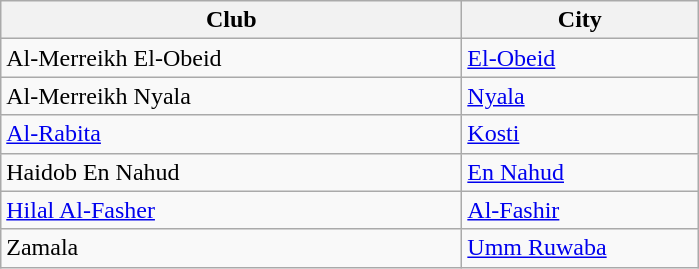<table class="wikitable sortable">
<tr>
<th width="300px">Club</th>
<th width="150px">City</th>
</tr>
<tr>
<td>Al-Merreikh El-Obeid</td>
<td><a href='#'>El-Obeid</a></td>
</tr>
<tr>
<td>Al-Merreikh Nyala</td>
<td><a href='#'>Nyala</a></td>
</tr>
<tr>
<td><a href='#'>Al-Rabita</a></td>
<td><a href='#'>Kosti</a></td>
</tr>
<tr>
<td>Haidob En Nahud</td>
<td><a href='#'>En Nahud</a></td>
</tr>
<tr>
<td><a href='#'>Hilal Al-Fasher</a></td>
<td><a href='#'>Al-Fashir</a></td>
</tr>
<tr>
<td>Zamala</td>
<td><a href='#'>Umm Ruwaba</a></td>
</tr>
</table>
